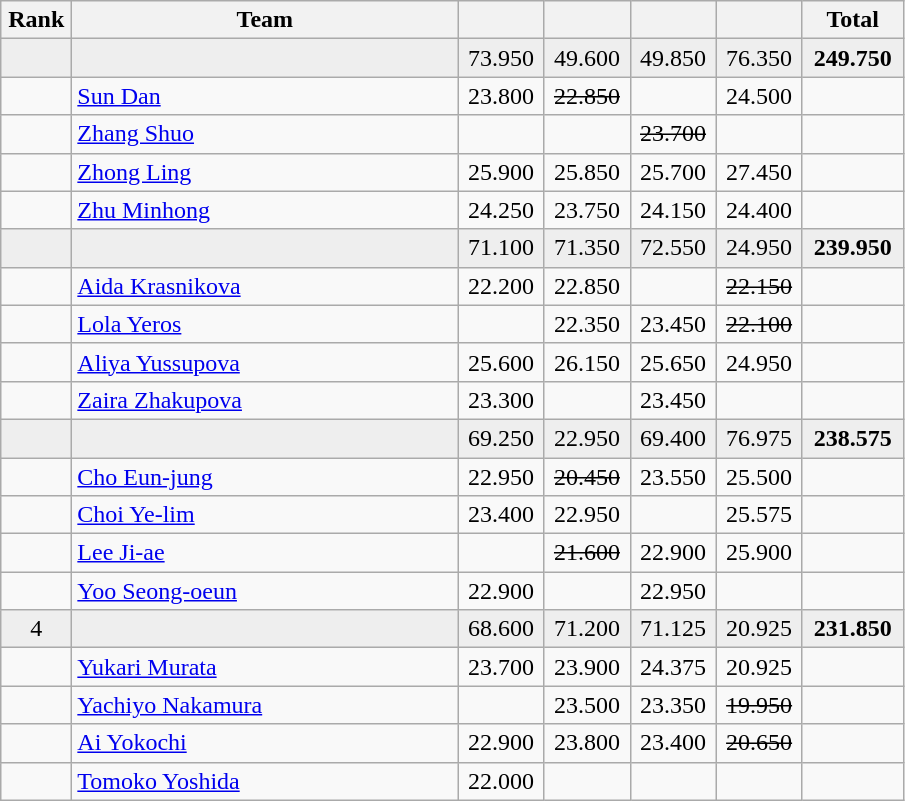<table class=wikitable style="text-align:center">
<tr>
<th width=40>Rank</th>
<th width=250>Team</th>
<th width=50></th>
<th width=50></th>
<th width=50></th>
<th width=50></th>
<th width=60>Total</th>
</tr>
<tr bgcolor=eeeeee>
<td></td>
<td align=left></td>
<td>73.950</td>
<td>49.600</td>
<td>49.850</td>
<td>76.350</td>
<td><strong>249.750</strong></td>
</tr>
<tr>
<td></td>
<td align=left><a href='#'>Sun Dan</a></td>
<td>23.800</td>
<td><s>22.850</s></td>
<td></td>
<td>24.500</td>
<td></td>
</tr>
<tr>
<td></td>
<td align=left><a href='#'>Zhang Shuo</a></td>
<td></td>
<td></td>
<td><s>23.700</s></td>
<td></td>
<td></td>
</tr>
<tr>
<td></td>
<td align=left><a href='#'>Zhong Ling</a></td>
<td>25.900</td>
<td>25.850</td>
<td>25.700</td>
<td>27.450</td>
<td></td>
</tr>
<tr>
<td></td>
<td align=left><a href='#'>Zhu Minhong</a></td>
<td>24.250</td>
<td>23.750</td>
<td>24.150</td>
<td>24.400</td>
<td></td>
</tr>
<tr bgcolor=eeeeee>
<td></td>
<td align=left></td>
<td>71.100</td>
<td>71.350</td>
<td>72.550</td>
<td>24.950</td>
<td><strong>239.950</strong></td>
</tr>
<tr>
<td></td>
<td align=left><a href='#'>Aida Krasnikova</a></td>
<td>22.200</td>
<td>22.850</td>
<td></td>
<td><s>22.150</s></td>
<td></td>
</tr>
<tr>
<td></td>
<td align=left><a href='#'>Lola Yeros</a></td>
<td></td>
<td>22.350</td>
<td>23.450</td>
<td><s>22.100</s></td>
<td></td>
</tr>
<tr>
<td></td>
<td align=left><a href='#'>Aliya Yussupova</a></td>
<td>25.600</td>
<td>26.150</td>
<td>25.650</td>
<td>24.950</td>
<td></td>
</tr>
<tr '>
<td></td>
<td align=left><a href='#'>Zaira Zhakupova</a></td>
<td>23.300</td>
<td></td>
<td>23.450</td>
<td></td>
<td></td>
</tr>
<tr bgcolor=eeeeee>
<td></td>
<td align=left></td>
<td>69.250</td>
<td>22.950</td>
<td>69.400</td>
<td>76.975</td>
<td><strong>238.575</strong></td>
</tr>
<tr>
<td></td>
<td align=left><a href='#'>Cho Eun-jung</a></td>
<td>22.950</td>
<td><s>20.450</s></td>
<td>23.550</td>
<td>25.500</td>
<td></td>
</tr>
<tr>
<td></td>
<td align=left><a href='#'>Choi Ye-lim</a></td>
<td>23.400</td>
<td>22.950</td>
<td></td>
<td>25.575</td>
<td></td>
</tr>
<tr>
<td></td>
<td align=left><a href='#'>Lee Ji-ae</a></td>
<td></td>
<td><s>21.600</s></td>
<td>22.900</td>
<td>25.900</td>
<td></td>
</tr>
<tr>
<td></td>
<td align=left><a href='#'>Yoo Seong-oeun</a></td>
<td>22.900</td>
<td></td>
<td>22.950</td>
<td></td>
<td></td>
</tr>
<tr bgcolor=eeeeee>
<td align="center">4</td>
<td align=left></td>
<td>68.600</td>
<td>71.200</td>
<td>71.125</td>
<td>20.925</td>
<td><strong>231.850</strong></td>
</tr>
<tr>
<td></td>
<td align=left><a href='#'>Yukari Murata</a></td>
<td>23.700</td>
<td>23.900</td>
<td>24.375</td>
<td>20.925</td>
<td></td>
</tr>
<tr>
<td></td>
<td align=left><a href='#'>Yachiyo Nakamura</a></td>
<td></td>
<td>23.500</td>
<td>23.350</td>
<td><s>19.950</s></td>
<td></td>
</tr>
<tr>
<td></td>
<td align=left><a href='#'>Ai Yokochi</a></td>
<td>22.900</td>
<td>23.800</td>
<td>23.400</td>
<td><s>20.650</s></td>
<td></td>
</tr>
<tr>
<td></td>
<td align=left><a href='#'>Tomoko Yoshida</a></td>
<td>22.000</td>
<td></td>
<td></td>
<td></td>
<td></td>
</tr>
</table>
